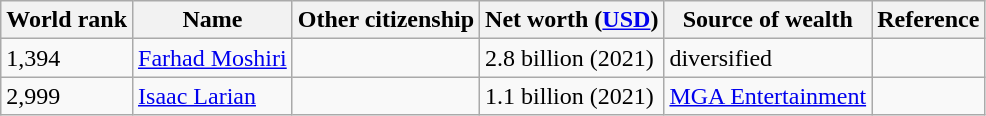<table class="wikitable">
<tr>
<th>World rank</th>
<th>Name</th>
<th>Other citizenship</th>
<th>Net worth (<a href='#'>USD</a>)</th>
<th>Source of wealth</th>
<th>Reference</th>
</tr>
<tr>
<td>1,394</td>
<td><a href='#'>Farhad Moshiri</a></td>
<td></td>
<td>2.8 billion (2021)</td>
<td>diversified</td>
<td></td>
</tr>
<tr>
<td>2,999</td>
<td><a href='#'>Isaac Larian</a></td>
<td></td>
<td>1.1 billion (2021)</td>
<td><a href='#'>MGA Entertainment</a></td>
<td></td>
</tr>
</table>
